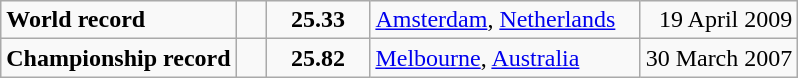<table class="wikitable">
<tr>
<td><strong>World record</strong></td>
<td style="padding-right:1em"></td>
<td style="text-align:center;padding-left:1em; padding-right:1em;"><strong>25.33</strong></td>
<td style="padding-right:1em"><a href='#'>Amsterdam</a>, <a href='#'>Netherlands</a></td>
<td align=right>19 April 2009</td>
</tr>
<tr>
<td><strong>Championship record</strong></td>
<td style="padding-right:1em"></td>
<td style="text-align:center;padding-left:1em; padding-right:1em;"><strong>25.82</strong></td>
<td style="padding-right:1em"><a href='#'>Melbourne</a>, <a href='#'>Australia</a></td>
<td align=right>30 March 2007</td>
</tr>
</table>
